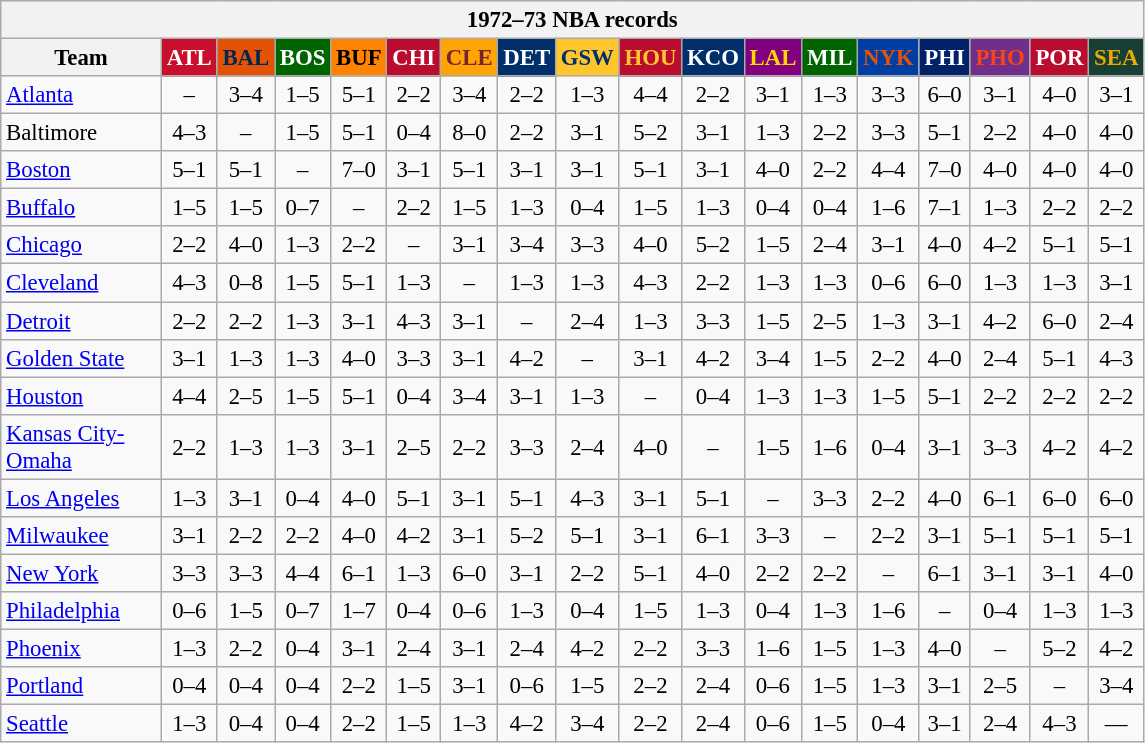<table class="wikitable" style="font-size:95%; text-align:center;">
<tr>
<th colspan=18>1972–73 NBA records</th>
</tr>
<tr>
<th width=100>Team</th>
<th style="background:#C90F2E;color:#FFFFFF;width=35">ATL</th>
<th style="background:#E45206;color:#002854;width=35">BAL</th>
<th style="background:#006400;color:#FFFFFF;width=35">BOS</th>
<th style="background:#FF8201;color:#000000;width=35">BUF</th>
<th style="background:#BA0C2F;color:#FFFFFF;width=35">CHI</th>
<th style="background:#FFA402;color:#77222F;width=35">CLE</th>
<th style="background:#012F6B;color:#FFFFFF;width=35">DET</th>
<th style="background:#FFC62C;color:#012F6B;width=35">GSW</th>
<th style="background:#BA0C2F;color:#FEC72E;width=35">HOU</th>
<th style="background:#012F6B;color:#FFFFFF;width=35">KCO</th>
<th style="background:#800080;color:#FFD700;width=35">LAL</th>
<th style="background:#006400;color:#FFFFFF;width=35">MIL</th>
<th style="background:#003EA4;color:#E35208;width=35">NYK</th>
<th style="background:#012268;color:#FFFFFF;width=35">PHI</th>
<th style="background:#702F8B;color:#FA4417;width=35">PHO</th>
<th style="background:#BA0C2F;color:#FFFFFF;width=35">POR</th>
<th style="background:#173F36;color:#EBAA00;width=35">SEA</th>
</tr>
<tr>
<td style="text-align:left;"><a href='#'>Atlanta</a></td>
<td>–</td>
<td>3–4</td>
<td>1–5</td>
<td>5–1</td>
<td>2–2</td>
<td>3–4</td>
<td>2–2</td>
<td>1–3</td>
<td>4–4</td>
<td>2–2</td>
<td>3–1</td>
<td>1–3</td>
<td>3–3</td>
<td>6–0</td>
<td>3–1</td>
<td>4–0</td>
<td>3–1</td>
</tr>
<tr>
<td style="text-align:left;">Baltimore</td>
<td>4–3</td>
<td>–</td>
<td>1–5</td>
<td>5–1</td>
<td>0–4</td>
<td>8–0</td>
<td>2–2</td>
<td>3–1</td>
<td>5–2</td>
<td>3–1</td>
<td>1–3</td>
<td>2–2</td>
<td>3–3</td>
<td>5–1</td>
<td>2–2</td>
<td>4–0</td>
<td>4–0</td>
</tr>
<tr>
<td style="text-align:left;"><a href='#'>Boston</a></td>
<td>5–1</td>
<td>5–1</td>
<td>–</td>
<td>7–0</td>
<td>3–1</td>
<td>5–1</td>
<td>3–1</td>
<td>3–1</td>
<td>5–1</td>
<td>3–1</td>
<td>4–0</td>
<td>2–2</td>
<td>4–4</td>
<td>7–0</td>
<td>4–0</td>
<td>4–0</td>
<td>4–0</td>
</tr>
<tr>
<td style="text-align:left;"><a href='#'>Buffalo</a></td>
<td>1–5</td>
<td>1–5</td>
<td>0–7</td>
<td>–</td>
<td>2–2</td>
<td>1–5</td>
<td>1–3</td>
<td>0–4</td>
<td>1–5</td>
<td>1–3</td>
<td>0–4</td>
<td>0–4</td>
<td>1–6</td>
<td>7–1</td>
<td>1–3</td>
<td>2–2</td>
<td>2–2</td>
</tr>
<tr>
<td style="text-align:left;"><a href='#'>Chicago</a></td>
<td>2–2</td>
<td>4–0</td>
<td>1–3</td>
<td>2–2</td>
<td>–</td>
<td>3–1</td>
<td>3–4</td>
<td>3–3</td>
<td>4–0</td>
<td>5–2</td>
<td>1–5</td>
<td>2–4</td>
<td>3–1</td>
<td>4–0</td>
<td>4–2</td>
<td>5–1</td>
<td>5–1</td>
</tr>
<tr>
<td style="text-align:left;"><a href='#'>Cleveland</a></td>
<td>4–3</td>
<td>0–8</td>
<td>1–5</td>
<td>5–1</td>
<td>1–3</td>
<td>–</td>
<td>1–3</td>
<td>1–3</td>
<td>4–3</td>
<td>2–2</td>
<td>1–3</td>
<td>1–3</td>
<td>0–6</td>
<td>6–0</td>
<td>1–3</td>
<td>1–3</td>
<td>3–1</td>
</tr>
<tr>
<td style="text-align:left;"><a href='#'>Detroit</a></td>
<td>2–2</td>
<td>2–2</td>
<td>1–3</td>
<td>3–1</td>
<td>4–3</td>
<td>3–1</td>
<td>–</td>
<td>2–4</td>
<td>1–3</td>
<td>3–3</td>
<td>1–5</td>
<td>2–5</td>
<td>1–3</td>
<td>3–1</td>
<td>4–2</td>
<td>6–0</td>
<td>2–4</td>
</tr>
<tr>
<td style="text-align:left;"><a href='#'>Golden State</a></td>
<td>3–1</td>
<td>1–3</td>
<td>1–3</td>
<td>4–0</td>
<td>3–3</td>
<td>3–1</td>
<td>4–2</td>
<td>–</td>
<td>3–1</td>
<td>4–2</td>
<td>3–4</td>
<td>1–5</td>
<td>2–2</td>
<td>4–0</td>
<td>2–4</td>
<td>5–1</td>
<td>4–3</td>
</tr>
<tr>
<td style="text-align:left;"><a href='#'>Houston</a></td>
<td>4–4</td>
<td>2–5</td>
<td>1–5</td>
<td>5–1</td>
<td>0–4</td>
<td>3–4</td>
<td>3–1</td>
<td>1–3</td>
<td>–</td>
<td>0–4</td>
<td>1–3</td>
<td>1–3</td>
<td>1–5</td>
<td>5–1</td>
<td>2–2</td>
<td>2–2</td>
<td>2–2</td>
</tr>
<tr>
<td style="text-align:left;"><a href='#'>Kansas City-Omaha</a></td>
<td>2–2</td>
<td>1–3</td>
<td>1–3</td>
<td>3–1</td>
<td>2–5</td>
<td>2–2</td>
<td>3–3</td>
<td>2–4</td>
<td>4–0</td>
<td>–</td>
<td>1–5</td>
<td>1–6</td>
<td>0–4</td>
<td>3–1</td>
<td>3–3</td>
<td>4–2</td>
<td>4–2</td>
</tr>
<tr>
<td style="text-align:left;"><a href='#'>Los Angeles</a></td>
<td>1–3</td>
<td>3–1</td>
<td>0–4</td>
<td>4–0</td>
<td>5–1</td>
<td>3–1</td>
<td>5–1</td>
<td>4–3</td>
<td>3–1</td>
<td>5–1</td>
<td>–</td>
<td>3–3</td>
<td>2–2</td>
<td>4–0</td>
<td>6–1</td>
<td>6–0</td>
<td>6–0</td>
</tr>
<tr>
<td style="text-align:left;"><a href='#'>Milwaukee</a></td>
<td>3–1</td>
<td>2–2</td>
<td>2–2</td>
<td>4–0</td>
<td>4–2</td>
<td>3–1</td>
<td>5–2</td>
<td>5–1</td>
<td>3–1</td>
<td>6–1</td>
<td>3–3</td>
<td>–</td>
<td>2–2</td>
<td>3–1</td>
<td>5–1</td>
<td>5–1</td>
<td>5–1</td>
</tr>
<tr>
<td style="text-align:left;"><a href='#'>New York</a></td>
<td>3–3</td>
<td>3–3</td>
<td>4–4</td>
<td>6–1</td>
<td>1–3</td>
<td>6–0</td>
<td>3–1</td>
<td>2–2</td>
<td>5–1</td>
<td>4–0</td>
<td>2–2</td>
<td>2–2</td>
<td>–</td>
<td>6–1</td>
<td>3–1</td>
<td>3–1</td>
<td>4–0</td>
</tr>
<tr>
<td style="text-align:left;"><a href='#'>Philadelphia</a></td>
<td>0–6</td>
<td>1–5</td>
<td>0–7</td>
<td>1–7</td>
<td>0–4</td>
<td>0–6</td>
<td>1–3</td>
<td>0–4</td>
<td>1–5</td>
<td>1–3</td>
<td>0–4</td>
<td>1–3</td>
<td>1–6</td>
<td>–</td>
<td>0–4</td>
<td>1–3</td>
<td>1–3</td>
</tr>
<tr>
<td style="text-align:left;"><a href='#'>Phoenix</a></td>
<td>1–3</td>
<td>2–2</td>
<td>0–4</td>
<td>3–1</td>
<td>2–4</td>
<td>3–1</td>
<td>2–4</td>
<td>4–2</td>
<td>2–2</td>
<td>3–3</td>
<td>1–6</td>
<td>1–5</td>
<td>1–3</td>
<td>4–0</td>
<td>–</td>
<td>5–2</td>
<td>4–2</td>
</tr>
<tr>
<td style="text-align:left;"><a href='#'>Portland</a></td>
<td>0–4</td>
<td>0–4</td>
<td>0–4</td>
<td>2–2</td>
<td>1–5</td>
<td>3–1</td>
<td>0–6</td>
<td>1–5</td>
<td>2–2</td>
<td>2–4</td>
<td>0–6</td>
<td>1–5</td>
<td>1–3</td>
<td>3–1</td>
<td>2–5</td>
<td>–</td>
<td>3–4</td>
</tr>
<tr>
<td style="text-align:left;"><a href='#'>Seattle</a></td>
<td>1–3</td>
<td>0–4</td>
<td>0–4</td>
<td>2–2</td>
<td>1–5</td>
<td>1–3</td>
<td>4–2</td>
<td>3–4</td>
<td>2–2</td>
<td>2–4</td>
<td>0–6</td>
<td>1–5</td>
<td>0–4</td>
<td>3–1</td>
<td>2–4</td>
<td>4–3</td>
<td>—</td>
</tr>
</table>
